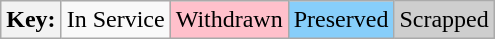<table class="wikitable">
<tr>
<th>Key:</th>
<td>In Service</td>
<td bgcolor=#ffc0cb>Withdrawn</td>
<td bgcolor=#87cefa>Preserved</td>
<td bgcolor=#cecece>Scrapped</td>
</tr>
</table>
